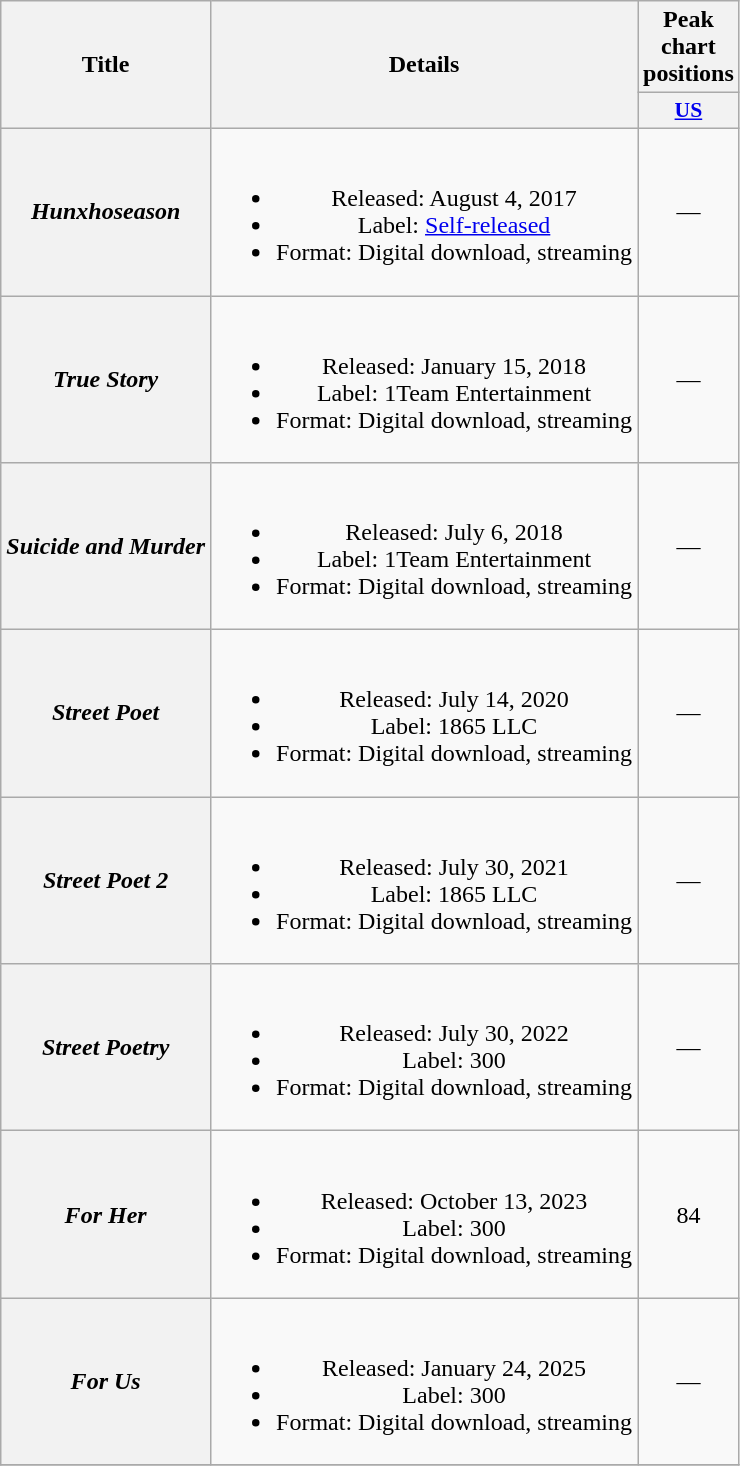<table class="wikitable plainrowheaders" style="text-align:center;">
<tr>
<th scope="col" rowspan="2">Title</th>
<th scope="col" rowspan="2">Details</th>
<th scope="col" colspan="1">Peak chart positions</th>
</tr>
<tr>
<th scope="col" style="width:3em;font-size:90%;"><a href='#'>US</a><br></th>
</tr>
<tr>
<th scope="row"><em>Hunxhoseason</em></th>
<td><br><ul><li>Released: August 4, 2017</li><li>Label: <a href='#'>Self-released</a></li><li>Format: Digital download, streaming</li></ul></td>
<td>—</td>
</tr>
<tr>
<th scope="row"><em>True Story</em></th>
<td><br><ul><li>Released: January 15, 2018</li><li>Label: 1Team Entertainment</li><li>Format: Digital download, streaming</li></ul></td>
<td>—</td>
</tr>
<tr>
<th scope="row"><em>Suicide and Murder</em></th>
<td><br><ul><li>Released: July 6, 2018</li><li>Label: 1Team Entertainment</li><li>Format: Digital download, streaming</li></ul></td>
<td>—</td>
</tr>
<tr>
<th scope="row"><em>Street Poet</em></th>
<td><br><ul><li>Released: July 14, 2020</li><li>Label: 1865 LLC</li><li>Format: Digital download, streaming</li></ul></td>
<td>—</td>
</tr>
<tr>
<th scope="row"><em>Street Poet 2</em></th>
<td><br><ul><li>Released: July 30, 2021</li><li>Label: 1865 LLC</li><li>Format: Digital download, streaming</li></ul></td>
<td>—</td>
</tr>
<tr>
<th scope="row"><em>Street Poetry</em></th>
<td><br><ul><li>Released: July 30, 2022</li><li>Label: 300</li><li>Format: Digital download, streaming</li></ul></td>
<td>—</td>
</tr>
<tr>
<th scope="row"><em>For Her</em></th>
<td><br><ul><li>Released: October 13, 2023</li><li>Label: 300</li><li>Format: Digital download, streaming</li></ul></td>
<td>84</td>
</tr>
<tr>
<th scope="row"><em>For Us</em></th>
<td><br><ul><li>Released: January 24, 2025</li><li>Label: 300</li><li>Format: Digital download, streaming</li></ul></td>
<td>—</td>
</tr>
<tr>
</tr>
</table>
